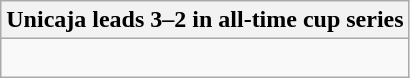<table class="wikitable collapsible collapsed">
<tr>
<th>Unicaja leads 3–2 in all-time cup series</th>
</tr>
<tr>
<td><br>



</td>
</tr>
</table>
